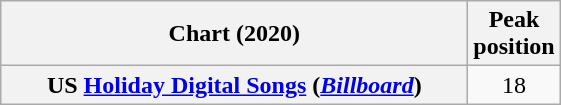<table class="wikitable plainrowheaders" style="text-align:center">
<tr>
<th scope="col" style="width:19em;">Chart (2020)</th>
<th scope="col">Peak<br>position</th>
</tr>
<tr>
<th scope="row">US <a href='#'>Holiday Digital Songs</a> (<em><a href='#'>Billboard</a></em>)</th>
<td>18</td>
</tr>
</table>
